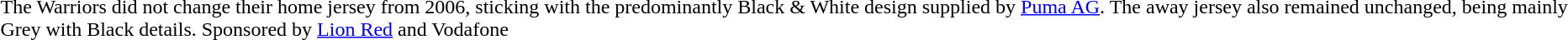<table>
<tr>
<td><br></td>
<td><br></td>
<td><br>The Warriors did not change their home jersey from 2006, sticking with the predominantly Black & White design supplied by <a href='#'>Puma AG</a>. The away jersey also remained unchanged, being mainly Grey with Black details. Sponsored by <a href='#'>Lion Red</a> and Vodafone</td>
</tr>
</table>
